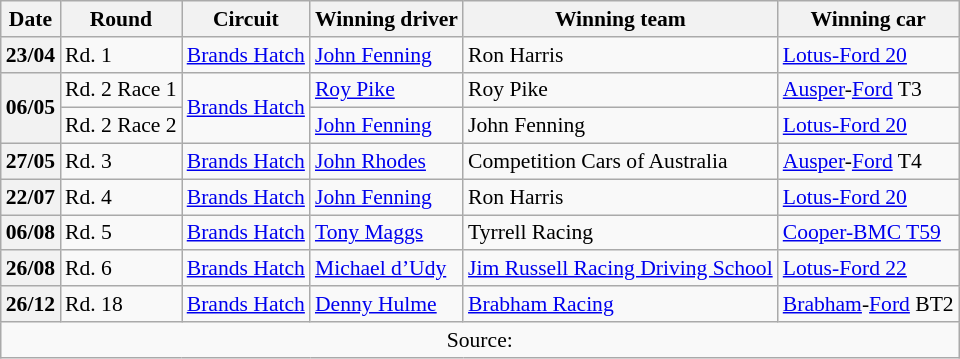<table class="wikitable" style="font-size: 90%;">
<tr>
<th>Date</th>
<th>Round</th>
<th>Circuit</th>
<th>Winning driver</th>
<th>Winning team</th>
<th>Winning car</th>
</tr>
<tr>
<th>23/04</th>
<td>Rd. 1</td>
<td> <a href='#'>Brands Hatch</a></td>
<td> <a href='#'>John Fenning</a></td>
<td>Ron Harris</td>
<td><a href='#'>Lotus-Ford 20</a></td>
</tr>
<tr>
<th rowspan="2" style="text-align:left;">06/05</th>
<td>Rd. 2 Race 1</td>
<td rowspan="2" style="text-align:left;"> <a href='#'>Brands Hatch</a></td>
<td> <a href='#'>Roy Pike</a></td>
<td>Roy Pike</td>
<td><a href='#'>Ausper</a>-<a href='#'>Ford</a> T3</td>
</tr>
<tr>
<td>Rd. 2 Race 2</td>
<td> <a href='#'>John Fenning</a></td>
<td>John Fenning</td>
<td><a href='#'>Lotus-Ford 20</a></td>
</tr>
<tr>
<th>27/05</th>
<td>Rd. 3</td>
<td> <a href='#'>Brands Hatch</a></td>
<td> <a href='#'>John Rhodes</a></td>
<td>Competition Cars of Australia</td>
<td><a href='#'>Ausper</a>-<a href='#'>Ford</a> T4</td>
</tr>
<tr>
<th>22/07</th>
<td>Rd. 4</td>
<td> <a href='#'>Brands Hatch</a></td>
<td> <a href='#'>John Fenning</a></td>
<td>Ron Harris</td>
<td><a href='#'>Lotus-Ford 20</a></td>
</tr>
<tr>
<th>06/08</th>
<td>Rd. 5</td>
<td> <a href='#'>Brands Hatch</a></td>
<td> <a href='#'>Tony Maggs</a></td>
<td>Tyrrell Racing</td>
<td><a href='#'>Cooper-BMC T59</a></td>
</tr>
<tr>
<th>26/08</th>
<td>Rd. 6</td>
<td> <a href='#'>Brands Hatch</a></td>
<td> <a href='#'>Michael d’Udy</a></td>
<td><a href='#'>Jim Russell Racing Driving School</a></td>
<td><a href='#'>Lotus-Ford 22</a></td>
</tr>
<tr>
<th>26/12</th>
<td>Rd. 18</td>
<td> <a href='#'>Brands Hatch</a></td>
<td> <a href='#'>Denny Hulme</a></td>
<td><a href='#'>Brabham Racing</a></td>
<td><a href='#'>Brabham</a>-<a href='#'>Ford</a> BT2</td>
</tr>
<tr>
<td colspan="6" style="text-align:center;">Source:</td>
</tr>
</table>
